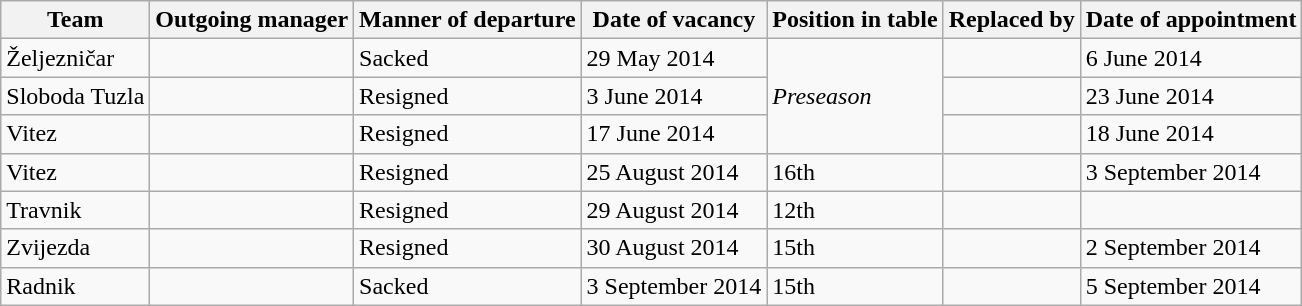<table class="wikitable sortable">
<tr>
<th>Team</th>
<th>Outgoing manager</th>
<th>Manner of departure</th>
<th>Date of vacancy</th>
<th>Position in table</th>
<th>Replaced by</th>
<th>Date of appointment</th>
</tr>
<tr>
<td>Željezničar</td>
<td> </td>
<td>Sacked</td>
<td>29 May 2014</td>
<td rowspan=3><em>Preseason</em></td>
<td> </td>
<td>6 June 2014</td>
</tr>
<tr>
<td>Sloboda Tuzla</td>
<td> </td>
<td>Resigned</td>
<td>3 June 2014</td>
<td> </td>
<td>23 June 2014</td>
</tr>
<tr>
<td>Vitez</td>
<td> </td>
<td>Resigned</td>
<td>17 June 2014</td>
<td> </td>
<td>18 June 2014</td>
</tr>
<tr>
<td>Vitez</td>
<td> </td>
<td>Resigned</td>
<td>25 August 2014</td>
<td rowspan=1>16th</td>
<td> </td>
<td>3 September 2014</td>
</tr>
<tr>
<td>Travnik</td>
<td> </td>
<td>Resigned</td>
<td>29 August 2014</td>
<td rowspan=1>12th</td>
<td></td>
<td></td>
</tr>
<tr>
<td>Zvijezda</td>
<td> </td>
<td>Resigned</td>
<td>30 August 2014</td>
<td rowspan=1>15th</td>
<td> </td>
<td>2 September 2014</td>
</tr>
<tr>
<td>Radnik</td>
<td> </td>
<td>Sacked</td>
<td>3 September 2014</td>
<td rowspan=1>15th</td>
<td> </td>
<td>5 September 2014</td>
</tr>
</table>
